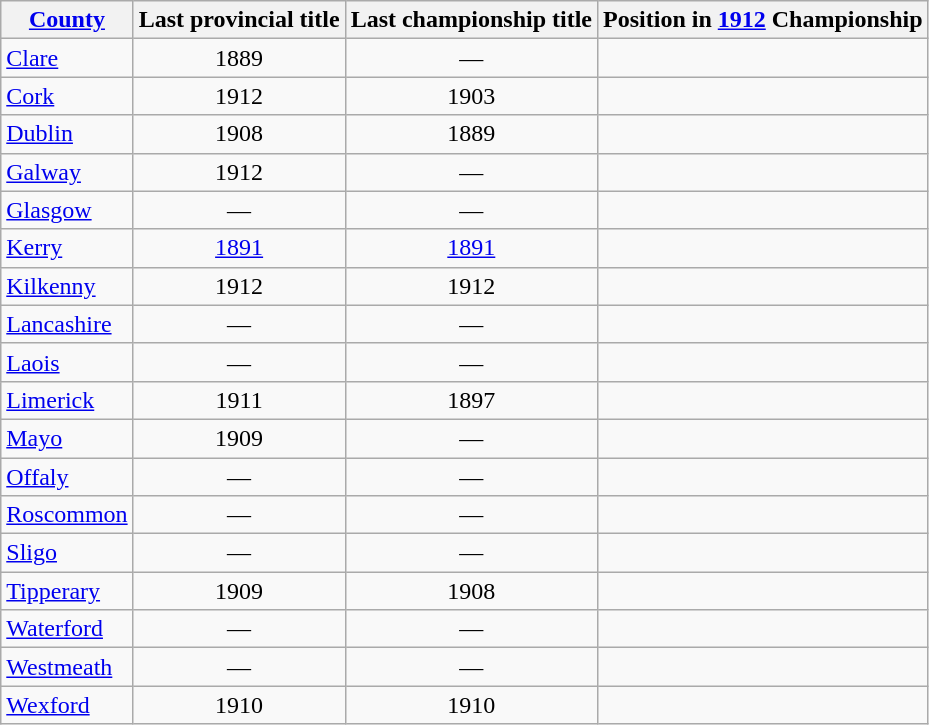<table class="wikitable sortable" style="text-align:center">
<tr>
<th><a href='#'>County</a></th>
<th>Last provincial title</th>
<th>Last championship title</th>
<th>Position in <a href='#'>1912</a> Championship</th>
</tr>
<tr>
<td style="text-align:left"> <a href='#'>Clare</a></td>
<td>1889</td>
<td>—</td>
<td></td>
</tr>
<tr>
<td style="text-align:left"> <a href='#'>Cork</a></td>
<td>1912</td>
<td>1903</td>
<td></td>
</tr>
<tr>
<td style="text-align:left"> <a href='#'>Dublin</a></td>
<td>1908</td>
<td>1889</td>
<td></td>
</tr>
<tr>
<td style="text-align:left"> <a href='#'>Galway</a></td>
<td>1912</td>
<td>—</td>
<td></td>
</tr>
<tr>
<td style="text-align:left"> <a href='#'>Glasgow</a></td>
<td>—</td>
<td>—</td>
<td></td>
</tr>
<tr>
<td style="text-align:left"> <a href='#'>Kerry</a></td>
<td><a href='#'>1891</a></td>
<td><a href='#'>1891</a></td>
<td></td>
</tr>
<tr>
<td style="text-align:left"> <a href='#'>Kilkenny</a></td>
<td>1912</td>
<td>1912</td>
<td></td>
</tr>
<tr>
<td style="text-align:left"> <a href='#'>Lancashire</a></td>
<td>—</td>
<td>—</td>
<td></td>
</tr>
<tr>
<td style="text-align:left"> <a href='#'>Laois</a></td>
<td>—</td>
<td>—</td>
<td></td>
</tr>
<tr>
<td style="text-align:left"> <a href='#'>Limerick</a></td>
<td>1911</td>
<td>1897</td>
<td></td>
</tr>
<tr>
<td style="text-align:left"> <a href='#'>Mayo</a></td>
<td>1909</td>
<td>—</td>
<td></td>
</tr>
<tr>
<td style="text-align:left"> <a href='#'>Offaly</a></td>
<td>—</td>
<td>—</td>
<td></td>
</tr>
<tr>
<td style="text-align:left"> <a href='#'>Roscommon</a></td>
<td>—</td>
<td>—</td>
<td></td>
</tr>
<tr>
<td style="text-align:left"> <a href='#'>Sligo</a></td>
<td>—</td>
<td>—</td>
<td></td>
</tr>
<tr>
<td style="text-align:left"> <a href='#'>Tipperary</a></td>
<td>1909</td>
<td>1908</td>
<td></td>
</tr>
<tr>
<td style="text-align:left"> <a href='#'>Waterford</a></td>
<td>—</td>
<td>—</td>
<td></td>
</tr>
<tr>
<td style="text-align:left"><a href='#'>Westmeath</a></td>
<td>—</td>
<td>—</td>
<td></td>
</tr>
<tr>
<td style="text-align:left"> <a href='#'>Wexford</a></td>
<td>1910</td>
<td>1910</td>
<td></td>
</tr>
</table>
